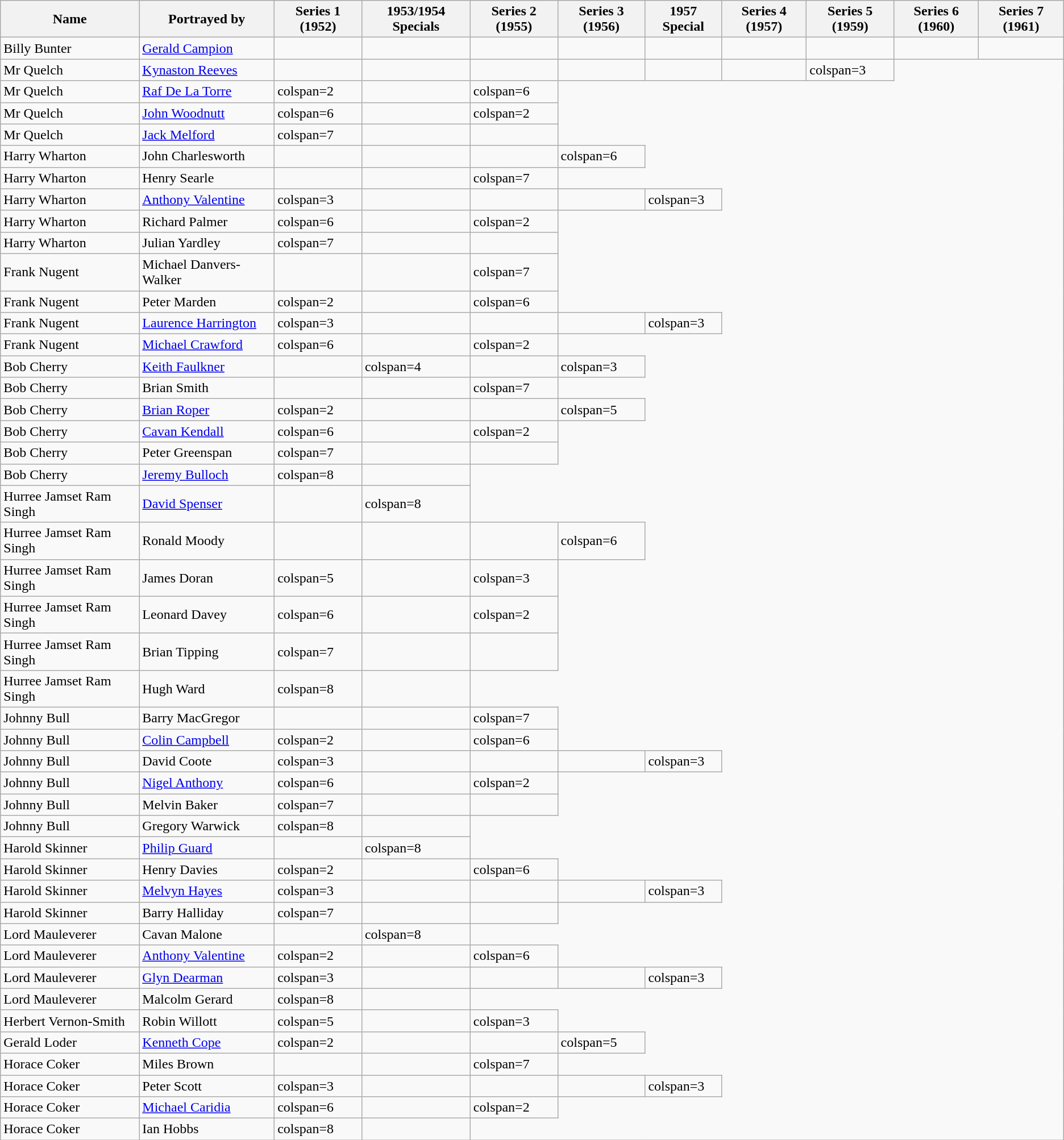<table class="wikitable sortable">
<tr>
<th>Name</th>
<th>Portrayed by</th>
<th class="unsortable">Series 1 (1952)</th>
<th class="unsortable">1953/1954 Specials</th>
<th class="unsortable">Series 2 (1955)</th>
<th class="unsortable">Series 3 (1956)</th>
<th class="unsortable">1957 Special</th>
<th class="unsortable">Series 4 (1957)</th>
<th class="unsortable">Series 5 (1959)</th>
<th class="unsortable">Series 6 (1960)</th>
<th class="unsortable">Series 7 (1961)</th>
</tr>
<tr>
<td>Billy Bunter</td>
<td><a href='#'>Gerald Campion</a></td>
<td></td>
<td></td>
<td></td>
<td></td>
<td></td>
<td></td>
<td></td>
<td></td>
<td></td>
</tr>
<tr>
<td>Mr Quelch</td>
<td><a href='#'>Kynaston Reeves</a></td>
<td></td>
<td></td>
<td></td>
<td></td>
<td></td>
<td></td>
<td>colspan=3 </td>
</tr>
<tr>
<td>Mr Quelch</td>
<td><a href='#'>Raf De La Torre</a></td>
<td>colspan=2 </td>
<td></td>
<td>colspan=6 </td>
</tr>
<tr>
<td>Mr Quelch</td>
<td><a href='#'>John Woodnutt</a></td>
<td>colspan=6 </td>
<td></td>
<td>colspan=2 </td>
</tr>
<tr>
<td>Mr Quelch</td>
<td><a href='#'>Jack Melford</a></td>
<td>colspan=7 </td>
<td></td>
<td></td>
</tr>
<tr>
<td>Harry Wharton</td>
<td>John Charlesworth</td>
<td></td>
<td></td>
<td></td>
<td>colspan=6 </td>
</tr>
<tr>
<td>Harry Wharton</td>
<td>Henry Searle</td>
<td></td>
<td></td>
<td>colspan=7 </td>
</tr>
<tr>
<td>Harry Wharton</td>
<td><a href='#'>Anthony Valentine</a></td>
<td>colspan=3 </td>
<td></td>
<td></td>
<td></td>
<td>colspan=3 </td>
</tr>
<tr>
<td>Harry Wharton</td>
<td>Richard Palmer</td>
<td>colspan=6 </td>
<td></td>
<td>colspan=2 </td>
</tr>
<tr>
<td>Harry Wharton</td>
<td>Julian Yardley</td>
<td>colspan=7 </td>
<td></td>
<td></td>
</tr>
<tr>
<td>Frank Nugent</td>
<td>Michael Danvers-Walker</td>
<td></td>
<td></td>
<td>colspan=7 </td>
</tr>
<tr>
<td>Frank Nugent</td>
<td>Peter Marden</td>
<td>colspan=2 </td>
<td></td>
<td>colspan=6 </td>
</tr>
<tr>
<td>Frank Nugent</td>
<td><a href='#'>Laurence Harrington</a></td>
<td>colspan=3 </td>
<td></td>
<td></td>
<td></td>
<td>colspan=3 </td>
</tr>
<tr>
<td>Frank Nugent</td>
<td><a href='#'>Michael Crawford</a></td>
<td>colspan=6 </td>
<td></td>
<td>colspan=2 </td>
</tr>
<tr>
<td>Bob Cherry</td>
<td><a href='#'>Keith Faulkner</a></td>
<td></td>
<td>colspan=4 </td>
<td></td>
<td>colspan=3 </td>
</tr>
<tr>
<td>Bob Cherry</td>
<td>Brian Smith</td>
<td></td>
<td></td>
<td>colspan=7 </td>
</tr>
<tr>
<td>Bob Cherry</td>
<td><a href='#'>Brian Roper</a></td>
<td>colspan=2 </td>
<td></td>
<td></td>
<td>colspan=5 </td>
</tr>
<tr>
<td>Bob Cherry</td>
<td><a href='#'>Cavan Kendall</a></td>
<td>colspan=6 </td>
<td></td>
<td>colspan=2 </td>
</tr>
<tr>
<td>Bob Cherry</td>
<td>Peter Greenspan</td>
<td>colspan=7 </td>
<td></td>
<td></td>
</tr>
<tr>
<td>Bob Cherry</td>
<td><a href='#'>Jeremy Bulloch</a></td>
<td>colspan=8 </td>
<td></td>
</tr>
<tr>
<td>Hurree Jamset Ram Singh</td>
<td><a href='#'>David Spenser</a></td>
<td></td>
<td>colspan=8 </td>
</tr>
<tr>
<td>Hurree Jamset Ram Singh</td>
<td>Ronald Moody</td>
<td></td>
<td></td>
<td></td>
<td>colspan=6 </td>
</tr>
<tr>
<td>Hurree Jamset Ram Singh</td>
<td>James Doran</td>
<td>colspan=5 </td>
<td></td>
<td>colspan=3 </td>
</tr>
<tr>
<td>Hurree Jamset Ram Singh</td>
<td>Leonard Davey</td>
<td>colspan=6 </td>
<td></td>
<td>colspan=2 </td>
</tr>
<tr>
<td>Hurree Jamset Ram Singh</td>
<td>Brian Tipping</td>
<td>colspan=7 </td>
<td></td>
<td></td>
</tr>
<tr>
<td>Hurree Jamset Ram Singh</td>
<td>Hugh Ward</td>
<td>colspan=8 </td>
<td></td>
</tr>
<tr>
<td>Johnny Bull</td>
<td>Barry MacGregor</td>
<td></td>
<td></td>
<td>colspan=7 </td>
</tr>
<tr>
<td>Johnny Bull</td>
<td><a href='#'>Colin Campbell</a></td>
<td>colspan=2 </td>
<td></td>
<td>colspan=6 </td>
</tr>
<tr>
<td>Johnny Bull</td>
<td>David Coote</td>
<td>colspan=3 </td>
<td></td>
<td></td>
<td></td>
<td>colspan=3 </td>
</tr>
<tr>
<td>Johnny Bull</td>
<td><a href='#'>Nigel Anthony</a></td>
<td>colspan=6 </td>
<td></td>
<td>colspan=2 </td>
</tr>
<tr>
<td>Johnny Bull</td>
<td>Melvin Baker</td>
<td>colspan=7 </td>
<td></td>
<td></td>
</tr>
<tr>
<td>Johnny Bull</td>
<td>Gregory Warwick</td>
<td>colspan=8 </td>
<td></td>
</tr>
<tr>
<td>Harold Skinner</td>
<td><a href='#'>Philip Guard</a></td>
<td></td>
<td>colspan=8 </td>
</tr>
<tr>
<td>Harold Skinner</td>
<td>Henry Davies</td>
<td>colspan=2 </td>
<td></td>
<td>colspan=6 </td>
</tr>
<tr>
<td>Harold Skinner</td>
<td><a href='#'>Melvyn Hayes</a></td>
<td>colspan=3 </td>
<td></td>
<td></td>
<td></td>
<td>colspan=3 </td>
</tr>
<tr>
<td>Harold Skinner</td>
<td>Barry Halliday</td>
<td>colspan=7 </td>
<td></td>
<td></td>
</tr>
<tr>
<td>Lord Mauleverer</td>
<td>Cavan Malone</td>
<td></td>
<td>colspan=8 </td>
</tr>
<tr>
<td>Lord Mauleverer</td>
<td><a href='#'>Anthony Valentine</a></td>
<td>colspan=2 </td>
<td></td>
<td>colspan=6 </td>
</tr>
<tr>
<td>Lord Mauleverer</td>
<td><a href='#'>Glyn Dearman</a></td>
<td>colspan=3 </td>
<td></td>
<td></td>
<td></td>
<td>colspan=3 </td>
</tr>
<tr>
<td>Lord Mauleverer</td>
<td>Malcolm Gerard</td>
<td>colspan=8 </td>
<td></td>
</tr>
<tr>
<td>Herbert Vernon-Smith</td>
<td>Robin Willott</td>
<td>colspan=5 </td>
<td></td>
<td>colspan=3 </td>
</tr>
<tr>
<td>Gerald Loder</td>
<td><a href='#'>Kenneth Cope</a></td>
<td>colspan=2 </td>
<td></td>
<td></td>
<td>colspan=5 </td>
</tr>
<tr>
<td>Horace Coker</td>
<td>Miles Brown</td>
<td></td>
<td></td>
<td>colspan=7 </td>
</tr>
<tr>
<td>Horace Coker</td>
<td>Peter Scott</td>
<td>colspan=3 </td>
<td></td>
<td></td>
<td></td>
<td>colspan=3 </td>
</tr>
<tr>
<td>Horace Coker</td>
<td><a href='#'>Michael Caridia</a></td>
<td>colspan=6 </td>
<td></td>
<td>colspan=2 </td>
</tr>
<tr>
<td>Horace Coker</td>
<td>Ian Hobbs</td>
<td>colspan=8 </td>
<td></td>
</tr>
</table>
